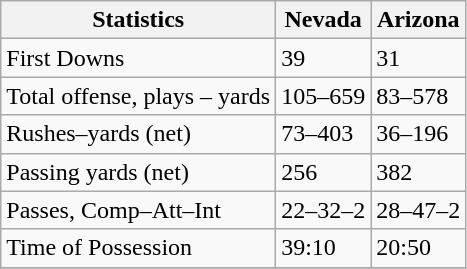<table class="wikitable">
<tr>
<th>Statistics</th>
<th>Nevada</th>
<th>Arizona</th>
</tr>
<tr>
<td>First Downs</td>
<td>39</td>
<td>31</td>
</tr>
<tr>
<td>Total offense, plays – yards</td>
<td>105–659</td>
<td>83–578</td>
</tr>
<tr>
<td>Rushes–yards (net)</td>
<td>73–403</td>
<td>36–196</td>
</tr>
<tr>
<td>Passing yards (net)</td>
<td>256</td>
<td>382</td>
</tr>
<tr>
<td>Passes, Comp–Att–Int</td>
<td>22–32–2</td>
<td>28–47–2</td>
</tr>
<tr>
<td>Time of Possession</td>
<td>39:10</td>
<td>20:50</td>
</tr>
<tr>
</tr>
</table>
